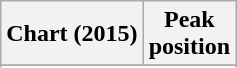<table class="wikitable sortable plainrowheaders" style="text-align:center">
<tr>
<th scope="col">Chart (2015)</th>
<th scope="col">Peak<br>position</th>
</tr>
<tr>
</tr>
<tr>
</tr>
</table>
